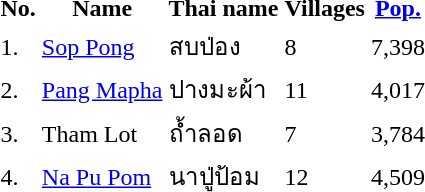<table>
<tr>
<th>No.</th>
<th>Name</th>
<th>Thai name</th>
<th>Villages</th>
<th><a href='#'>Pop.</a></th>
</tr>
<tr>
<td>1.</td>
<td><a href='#'>Sop Pong</a></td>
<td>สบป่อง</td>
<td>8</td>
<td>7,398</td>
<td></td>
</tr>
<tr>
<td>2.</td>
<td><a href='#'>Pang Mapha</a></td>
<td>ปางมะผ้า</td>
<td>11</td>
<td>4,017</td>
<td></td>
</tr>
<tr>
<td>3.</td>
<td>Tham Lot</td>
<td>ถ้ำลอด</td>
<td>7</td>
<td>3,784</td>
<td></td>
</tr>
<tr>
<td>4.</td>
<td><a href='#'>Na Pu Pom</a></td>
<td>นาปู่ป้อม</td>
<td>12</td>
<td>4,509</td>
<td></td>
</tr>
</table>
